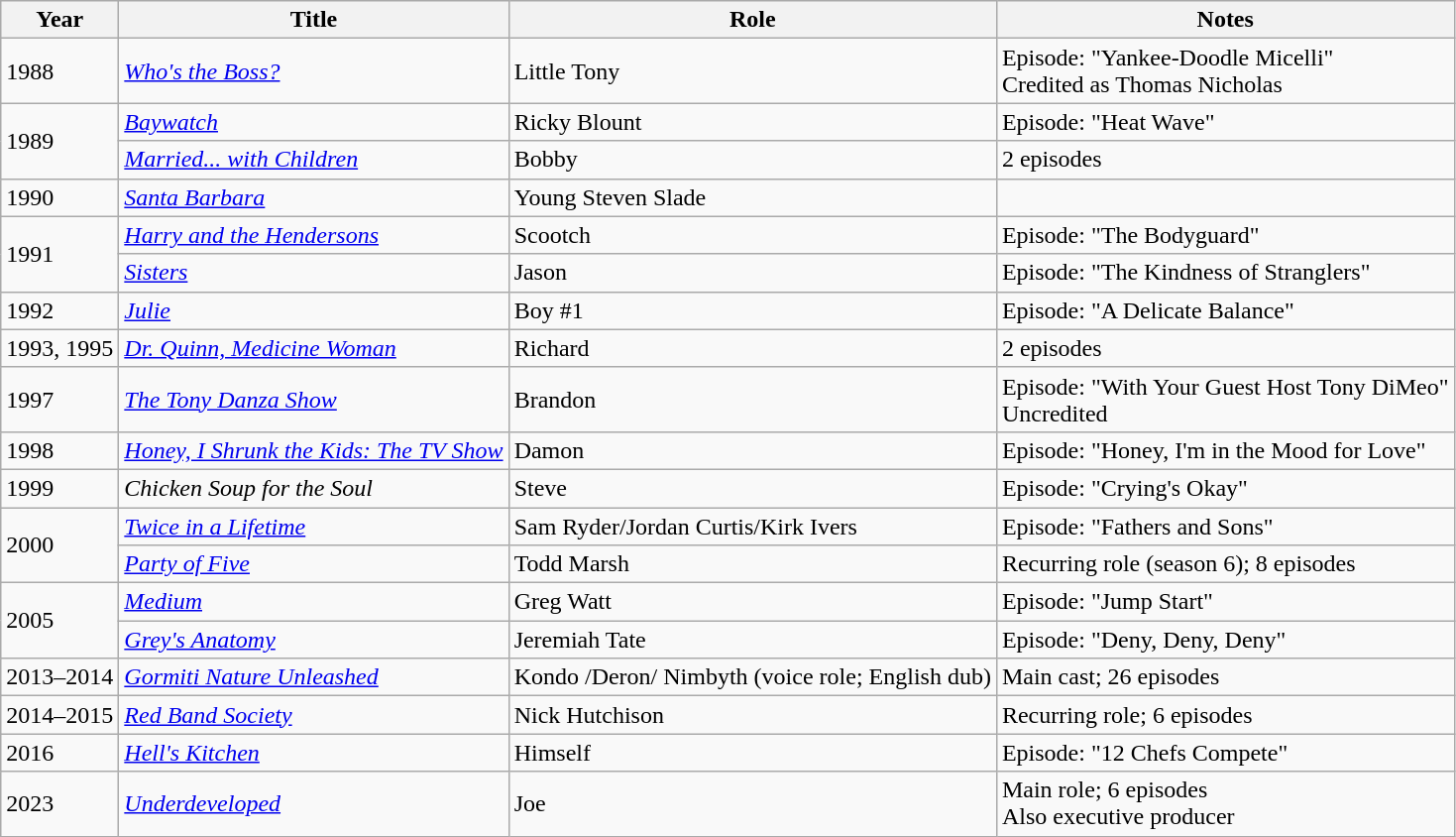<table class="wikitable sortable">
<tr>
<th>Year</th>
<th>Title</th>
<th>Role</th>
<th class="unsortable">Notes</th>
</tr>
<tr>
<td>1988</td>
<td><em><a href='#'>Who's the Boss?</a></em></td>
<td>Little Tony</td>
<td>Episode: "Yankee-Doodle Micelli" <br>Credited as Thomas Nicholas</td>
</tr>
<tr>
<td rowspan="2">1989</td>
<td><em><a href='#'>Baywatch</a></em></td>
<td>Ricky Blount</td>
<td>Episode: "Heat Wave"</td>
</tr>
<tr>
<td><em><a href='#'>Married... with Children</a></em></td>
<td>Bobby</td>
<td>2 episodes</td>
</tr>
<tr>
<td>1990</td>
<td><em><a href='#'>Santa Barbara</a></em></td>
<td>Young Steven Slade</td>
<td></td>
</tr>
<tr>
<td rowspan="2">1991</td>
<td><em><a href='#'>Harry and the Hendersons</a></em></td>
<td>Scootch</td>
<td>Episode: "The Bodyguard"</td>
</tr>
<tr>
<td><em><a href='#'>Sisters</a></em></td>
<td>Jason</td>
<td>Episode: "The Kindness of Stranglers"</td>
</tr>
<tr>
<td>1992</td>
<td><em><a href='#'>Julie</a></em></td>
<td>Boy #1</td>
<td>Episode: "A Delicate Balance"</td>
</tr>
<tr>
<td>1993, 1995</td>
<td><em><a href='#'>Dr. Quinn, Medicine Woman</a></em></td>
<td>Richard</td>
<td>2 episodes</td>
</tr>
<tr>
<td>1997</td>
<td><em><a href='#'>The Tony Danza Show</a></em></td>
<td>Brandon</td>
<td>Episode: "With Your Guest Host Tony DiMeo"<br>Uncredited</td>
</tr>
<tr>
<td>1998</td>
<td><em><a href='#'>Honey, I Shrunk the Kids: The TV Show</a></em></td>
<td>Damon</td>
<td>Episode: "Honey, I'm in the Mood for Love"</td>
</tr>
<tr>
<td>1999</td>
<td><em>Chicken Soup for the Soul</em></td>
<td>Steve</td>
<td>Episode: "Crying's Okay"</td>
</tr>
<tr>
<td rowspan="2">2000</td>
<td><em><a href='#'>Twice in a Lifetime</a></em></td>
<td>Sam Ryder/Jordan Curtis/Kirk Ivers</td>
<td>Episode: "Fathers and Sons"</td>
</tr>
<tr>
<td><em><a href='#'>Party of Five</a></em></td>
<td>Todd Marsh</td>
<td>Recurring role (season 6); 8 episodes</td>
</tr>
<tr>
<td rowspan="2">2005</td>
<td><em><a href='#'>Medium</a></em></td>
<td>Greg Watt</td>
<td>Episode: "Jump Start"</td>
</tr>
<tr>
<td><em><a href='#'>Grey's Anatomy</a></em></td>
<td>Jeremiah Tate</td>
<td>Episode: "Deny, Deny, Deny"</td>
</tr>
<tr>
<td>2013–2014</td>
<td><em><a href='#'>Gormiti Nature Unleashed</a></em></td>
<td>Kondo /Deron/ Nimbyth (voice role; English dub)</td>
<td>Main cast; 26 episodes</td>
</tr>
<tr>
<td>2014–2015</td>
<td><em><a href='#'>Red Band Society</a></em></td>
<td>Nick Hutchison</td>
<td>Recurring role; 6 episodes</td>
</tr>
<tr>
<td>2016</td>
<td><em><a href='#'>Hell's Kitchen</a></em></td>
<td>Himself</td>
<td>Episode: "12 Chefs Compete"</td>
</tr>
<tr>
<td>2023</td>
<td><em><a href='#'>Underdeveloped</a></em></td>
<td>Joe</td>
<td>Main role; 6 episodes<br>Also executive producer</td>
</tr>
</table>
